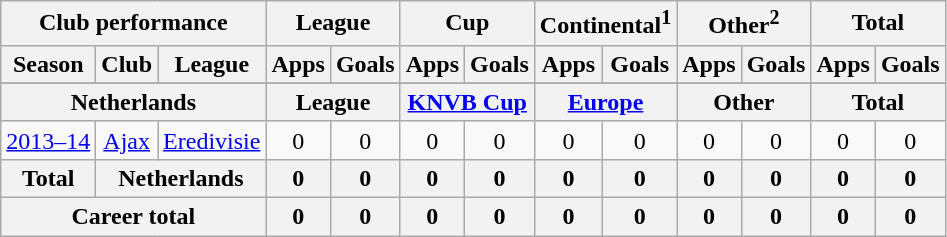<table class="wikitable" style="text-align:center">
<tr>
<th colspan=3>Club performance</th>
<th colspan=2>League</th>
<th colspan=2>Cup</th>
<th colspan=2>Continental<sup>1</sup></th>
<th colspan=2>Other<sup>2</sup></th>
<th colspan=2>Total</th>
</tr>
<tr>
<th>Season</th>
<th>Club</th>
<th>League</th>
<th>Apps</th>
<th>Goals</th>
<th>Apps</th>
<th>Goals</th>
<th>Apps</th>
<th>Goals</th>
<th>Apps</th>
<th>Goals</th>
<th>Apps</th>
<th>Goals</th>
</tr>
<tr>
</tr>
<tr>
<th colspan=3>Netherlands</th>
<th colspan=2>League</th>
<th colspan=2><a href='#'>KNVB Cup</a></th>
<th colspan=2><a href='#'>Europe</a></th>
<th colspan=2>Other</th>
<th colspan=2>Total</th>
</tr>
<tr>
<td><a href='#'>2013–14</a></td>
<td rowspan="1"><a href='#'>Ajax</a></td>
<td rowspan="1"><a href='#'>Eredivisie</a></td>
<td>0</td>
<td>0</td>
<td>0</td>
<td>0</td>
<td>0</td>
<td>0</td>
<td>0</td>
<td>0</td>
<td>0</td>
<td>0</td>
</tr>
<tr>
<th rowspan=1>Total</th>
<th colspan=2>Netherlands</th>
<th>0</th>
<th>0</th>
<th>0</th>
<th>0</th>
<th>0</th>
<th>0</th>
<th>0</th>
<th>0</th>
<th>0</th>
<th>0</th>
</tr>
<tr>
<th colspan=3>Career total</th>
<th>0</th>
<th>0</th>
<th>0</th>
<th>0</th>
<th>0</th>
<th>0</th>
<th>0</th>
<th>0</th>
<th>0</th>
<th>0</th>
</tr>
</table>
